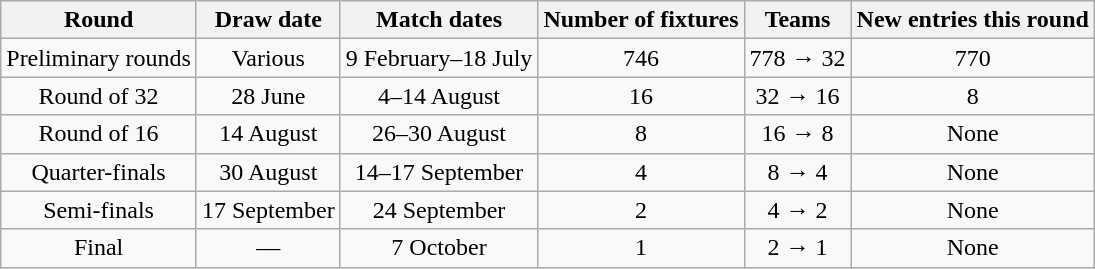<table class="wikitable" style="text-align:center">
<tr>
<th>Round</th>
<th>Draw date</th>
<th>Match dates</th>
<th>Number of fixtures</th>
<th>Teams</th>
<th>New entries this round</th>
</tr>
<tr>
<td>Preliminary rounds</td>
<td>Various</td>
<td>9 February–18 July</td>
<td>746</td>
<td>778 → 32</td>
<td>770</td>
</tr>
<tr>
<td>Round of 32</td>
<td>28 June</td>
<td>4–14 August</td>
<td>16</td>
<td>32 → 16</td>
<td>8</td>
</tr>
<tr>
<td>Round of 16</td>
<td>14 August</td>
<td>26–30 August</td>
<td>8</td>
<td>16 → 8</td>
<td>None</td>
</tr>
<tr>
<td>Quarter-finals</td>
<td>30 August</td>
<td>14–17 September</td>
<td>4</td>
<td>8 → 4</td>
<td>None</td>
</tr>
<tr>
<td>Semi-finals</td>
<td>17 September</td>
<td>24 September</td>
<td>2</td>
<td>4 → 2</td>
<td>None</td>
</tr>
<tr>
<td>Final</td>
<td>—</td>
<td>7 October</td>
<td>1</td>
<td>2 → 1</td>
<td>None</td>
</tr>
</table>
